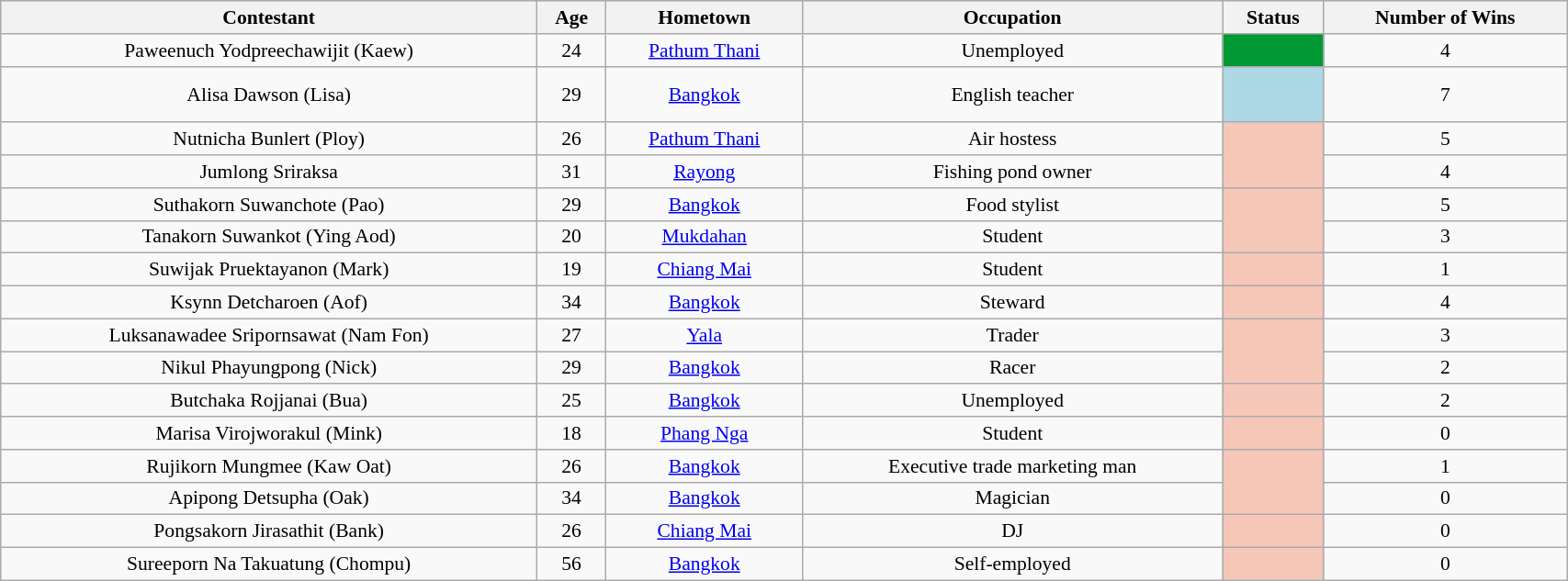<table class="wikitable sortable" style="text-align:center; font-size:90%; width:90%;">
<tr style="background:#C1D8FF;">
<th>Contestant</th>
<th>Age</th>
<th>Hometown</th>
<th>Occupation</th>
<th>Status</th>
<th>Number of Wins</th>
</tr>
<tr>
<td>Paweenuch Yodpreechawijit (Kaew)</td>
<td>24</td>
<td><a href='#'>Pathum Thani</a></td>
<td>Unemployed</td>
<td bgcolor=009933><span></span></td>
<td>4</td>
</tr>
<tr>
<td>Alisa Dawson (Lisa)</td>
<td>29</td>
<td><a href='#'>Bangkok</a></td>
<td>English teacher</td>
<td bgcolor=lightblue> <br>  <br> </td>
<td>7</td>
</tr>
<tr>
<td>Nutnicha Bunlert (Ploy)</td>
<td>26</td>
<td><a href='#'>Pathum Thani</a></td>
<td>Air hostess</td>
<td rowspan="2" bgcolor=F4C7B8></td>
<td>5</td>
</tr>
<tr>
<td>Jumlong Sriraksa</td>
<td>31</td>
<td><a href='#'>Rayong</a></td>
<td>Fishing pond owner</td>
<td>4</td>
</tr>
<tr>
<td>Suthakorn Suwanchote (Pao)</td>
<td>29</td>
<td><a href='#'>Bangkok</a></td>
<td>Food stylist</td>
<td rowspan="2" bgcolor=F4C7B8></td>
<td>5</td>
</tr>
<tr>
<td>Tanakorn Suwankot (Ying Aod)</td>
<td>20</td>
<td><a href='#'>Mukdahan</a></td>
<td>Student</td>
<td>3</td>
</tr>
<tr>
<td>Suwijak Pruektayanon (Mark)</td>
<td>19</td>
<td><a href='#'>Chiang Mai</a></td>
<td>Student</td>
<td bgcolor=F4C7B8></td>
<td>1</td>
</tr>
<tr>
<td>Ksynn Detcharoen (Aof)</td>
<td>34</td>
<td><a href='#'>Bangkok</a></td>
<td>Steward</td>
<td bgcolor=F4C7B8></td>
<td>4</td>
</tr>
<tr>
<td>Luksanawadee Sripornsawat (Nam Fon)</td>
<td>27</td>
<td><a href='#'>Yala</a></td>
<td>Trader</td>
<td rowspan="2" bgcolor=F4C7B8></td>
<td>3</td>
</tr>
<tr>
<td>Nikul Phayungpong (Nick)</td>
<td>29</td>
<td><a href='#'>Bangkok</a></td>
<td>Racer</td>
<td>2</td>
</tr>
<tr>
<td>Butchaka Rojjanai (Bua)</td>
<td>25</td>
<td><a href='#'>Bangkok</a></td>
<td>Unemployed</td>
<td bgcolor=F4C7B8></td>
<td>2</td>
</tr>
<tr>
<td>Marisa Virojworakul (Mink)</td>
<td>18</td>
<td><a href='#'>Phang Nga</a></td>
<td>Student</td>
<td bgcolor=F4C7B8></td>
<td>0</td>
</tr>
<tr>
<td>Rujikorn Mungmee (Kaw Oat)</td>
<td>26</td>
<td><a href='#'>Bangkok</a></td>
<td>Executive trade marketing man</td>
<td rowspan="2" bgcolor=F4C7B8></td>
<td>1</td>
</tr>
<tr>
<td>Apipong Detsupha (Oak)</td>
<td>34</td>
<td><a href='#'>Bangkok</a></td>
<td>Magician</td>
<td>0</td>
</tr>
<tr>
<td>Pongsakorn Jirasathit (Bank)</td>
<td>26</td>
<td><a href='#'>Chiang Mai</a></td>
<td>DJ</td>
<td bgcolor=F4C7B8></td>
<td>0</td>
</tr>
<tr>
<td>Sureeporn Na Takuatung (Chompu)</td>
<td>56</td>
<td><a href='#'>Bangkok</a></td>
<td>Self-employed</td>
<td bgcolor=F4C7B8></td>
<td>0</td>
</tr>
</table>
